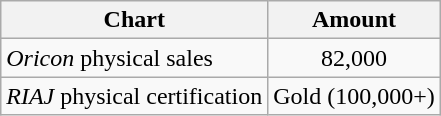<table class="wikitable">
<tr>
<th>Chart</th>
<th>Amount</th>
</tr>
<tr>
<td><em>Oricon</em> physical sales</td>
<td align="center">82,000</td>
</tr>
<tr>
<td><em>RIAJ</em> physical certification</td>
<td align="center">Gold (100,000+)</td>
</tr>
</table>
